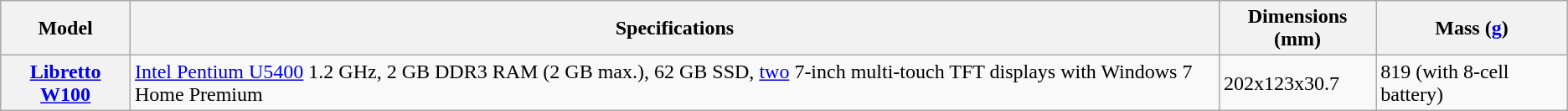<table class="wikitable">
<tr>
<th>Model</th>
<th>Specifications</th>
<th>Dimensions (mm)</th>
<th>Mass (<a href='#'>g</a>)</th>
</tr>
<tr>
<th><a href='#'>Libretto W100</a></th>
<td><a href='#'>Intel Pentium U5400</a> 1.2 GHz, 2 GB DDR3 RAM (2 GB max.), 62 GB SSD, <a href='#'>two</a> 7-inch multi-touch TFT displays with Windows 7 Home Premium</td>
<td>202x123x30.7</td>
<td>819 (with 8-cell battery)</td>
</tr>
</table>
